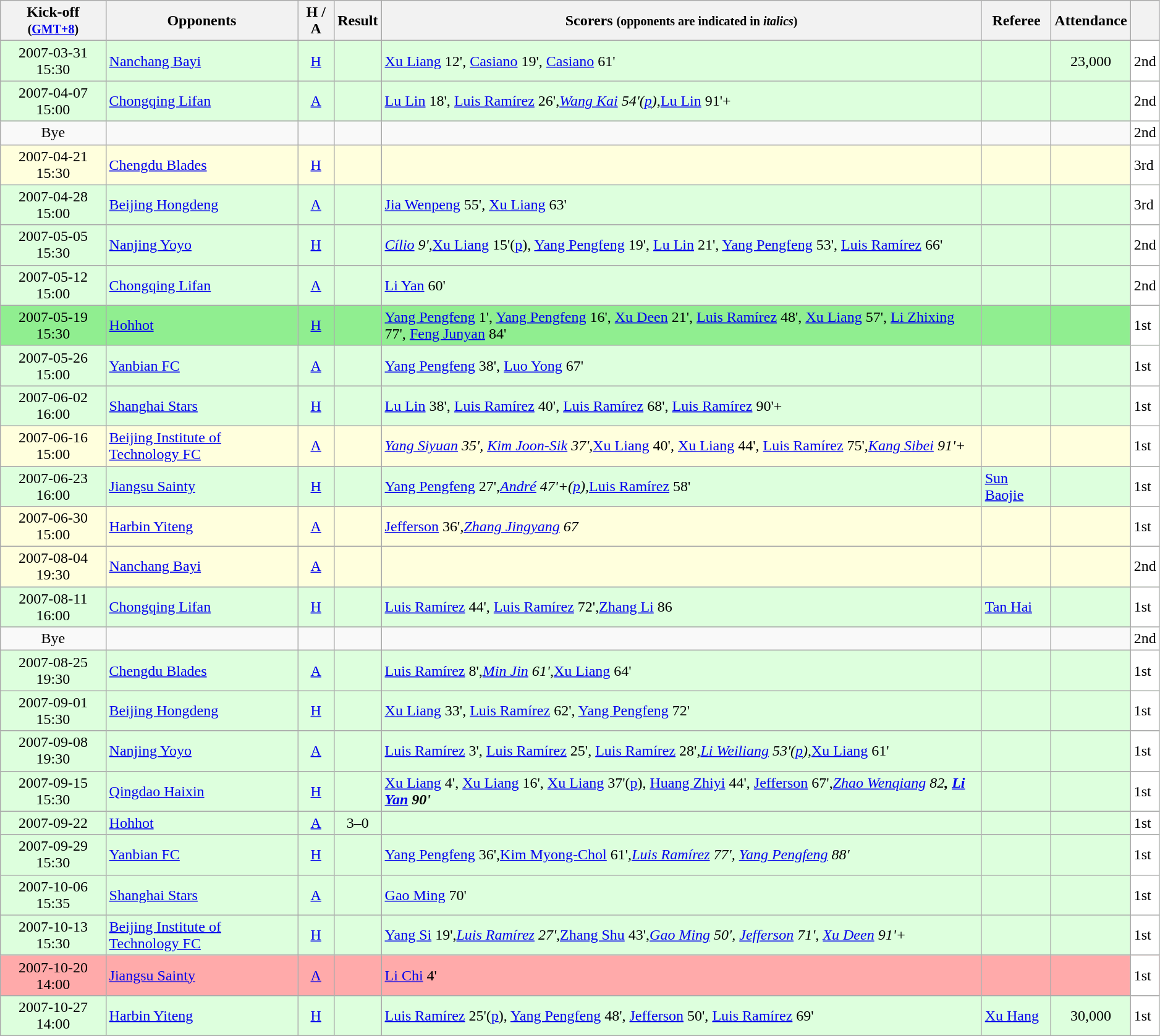<table class="wikitable sortable" style="width:99%;">
<tr style="background:#f0f6ff;">
<th>Kick-off <small>(<a href='#'>GMT+8</a>)</small></th>
<th>Opponents</th>
<th>H / A</th>
<th>Result</th>
<th>Scorers <small>(opponents are indicated in <em>italics</em>)</small></th>
<th>Referee</th>
<th>Attendance</th>
<th></th>
</tr>
<tr bgcolor="#ddffdd">
<td align=center>2007-03-31 15:30</td>
<td><a href='#'>Nanchang Bayi</a></td>
<td align=center><a href='#'>H</a></td>
<td align=center></td>
<td><a href='#'>Xu Liang</a> 12', <a href='#'>Casiano</a> 19', <a href='#'>Casiano</a> 61'</td>
<td></td>
<td align=center>23,000</td>
<td bgcolor=white>2nd</td>
</tr>
<tr bgcolor="#ddffdd">
<td align=center>2007-04-07 15:00</td>
<td><a href='#'>Chongqing Lifan</a></td>
<td align=center><a href='#'>A</a></td>
<td align=center></td>
<td><a href='#'>Lu Lin</a> 18', <a href='#'>Luis Ramírez</a> 26',<em><a href='#'>Wang Kai</a> 54'(<a href='#'>p</a>),</em><a href='#'>Lu Lin</a> 91'+</td>
<td></td>
<td align=center></td>
<td bgcolor=white>2nd</td>
</tr>
<tr bgcolor=>
<td align=center>Bye</td>
<td></td>
<td></td>
<td></td>
<td></td>
<td></td>
<td></td>
<td bgcolor=white>2nd</td>
</tr>
<tr bgcolor="#ffffdd">
<td align=center>2007-04-21 15:30</td>
<td><a href='#'>Chengdu Blades</a></td>
<td align=center><a href='#'>H</a></td>
<td align=center></td>
<td></td>
<td></td>
<td align=center></td>
<td bgcolor=white>3rd</td>
</tr>
<tr bgcolor="#ddffdd">
<td align=center>2007-04-28 15:00</td>
<td><a href='#'>Beijing Hongdeng</a></td>
<td align=center><a href='#'>A</a></td>
<td align=center></td>
<td><a href='#'>Jia Wenpeng</a> 55', <a href='#'>Xu Liang</a> 63'</td>
<td></td>
<td align=center></td>
<td bgcolor=white>3rd</td>
</tr>
<tr bgcolor="#ddffdd">
<td align=center>2007-05-05 15:30</td>
<td><a href='#'>Nanjing Yoyo</a></td>
<td align=center><a href='#'>H</a></td>
<td align=center></td>
<td><em><a href='#'>Cílio</a> 9',</em><a href='#'>Xu Liang</a> 15'(<a href='#'>p</a>), <a href='#'>Yang Pengfeng</a> 19', <a href='#'>Lu Lin</a> 21', <a href='#'>Yang Pengfeng</a> 53', <a href='#'>Luis Ramírez</a> 66'</td>
<td></td>
<td align=center></td>
<td bgcolor=white>2nd</td>
</tr>
<tr bgcolor="#ddffdd">
<td align=center>2007-05-12 15:00</td>
<td><a href='#'>Chongqing Lifan</a></td>
<td align=center><a href='#'>A</a></td>
<td align=center></td>
<td><a href='#'>Li Yan</a> 60'</td>
<td></td>
<td align=center></td>
<td bgcolor=white>2nd</td>
</tr>
<tr bgcolor="#90EE90">
<td align=center>2007-05-19 15:30</td>
<td><a href='#'>Hohhot</a></td>
<td align=center><a href='#'>H</a></td>
<td align=center></td>
<td><a href='#'>Yang Pengfeng</a> 1', <a href='#'>Yang Pengfeng</a> 16', <a href='#'>Xu Deen</a> 21', <a href='#'>Luis Ramírez</a> 48', <a href='#'>Xu Liang</a> 57', <a href='#'>Li Zhixing</a> 77', <a href='#'>Feng Junyan</a> 84'</td>
<td></td>
<td align=center></td>
<td bgcolor=white>1st</td>
</tr>
<tr bgcolor="#ddffdd">
<td align=center>2007-05-26 15:00</td>
<td><a href='#'>Yanbian FC</a></td>
<td align=center><a href='#'>A</a></td>
<td align=center></td>
<td><a href='#'>Yang Pengfeng</a> 38', <a href='#'>Luo Yong</a> 67'</td>
<td></td>
<td align=center></td>
<td bgcolor=white>1st</td>
</tr>
<tr bgcolor="#ddffdd">
<td align=center>2007-06-02 16:00</td>
<td><a href='#'>Shanghai Stars</a></td>
<td align=center><a href='#'>H</a></td>
<td align=center></td>
<td><a href='#'>Lu Lin</a> 38', <a href='#'>Luis Ramírez</a> 40', <a href='#'>Luis Ramírez</a> 68', <a href='#'>Luis Ramírez</a> 90'+</td>
<td></td>
<td align=center></td>
<td bgcolor=white>1st</td>
</tr>
<tr bgcolor="#ffffdd">
<td align=center>2007-06-16 15:00</td>
<td><a href='#'>Beijing Institute of Technology FC</a></td>
<td align=center><a href='#'>A</a></td>
<td align=center></td>
<td><em><a href='#'>Yang Siyuan</a> 35', <a href='#'>Kim Joon-Sik</a> 37',</em><a href='#'>Xu Liang</a> 40', <a href='#'>Xu Liang</a> 44', <a href='#'>Luis Ramírez</a> 75',<em><a href='#'>Kang Sibei</a> 91'+</em></td>
<td></td>
<td align=center></td>
<td bgcolor=white>1st</td>
</tr>
<tr bgcolor="#ddffdd">
<td align=center>2007-06-23 16:00</td>
<td><a href='#'>Jiangsu Sainty</a></td>
<td align=center><a href='#'>H</a></td>
<td align=center></td>
<td><a href='#'>Yang Pengfeng</a> 27',<em><a href='#'>André</a> 47'+(<a href='#'>p</a>),</em><a href='#'>Luis Ramírez</a> 58'</td>
<td><a href='#'>Sun Baojie</a></td>
<td align=center></td>
<td bgcolor=white>1st</td>
</tr>
<tr bgcolor="#ffffdd">
<td align=center>2007-06-30 15:00</td>
<td><a href='#'>Harbin Yiteng</a></td>
<td align=center><a href='#'>A</a></td>
<td align=center></td>
<td><a href='#'>Jefferson</a> 36',<em><a href='#'>Zhang Jingyang</a> 67<strong></td>
<td></td>
<td align=center></td>
<td bgcolor=white>1st</td>
</tr>
<tr bgcolor="#ffffdd">
<td align=center>2007-08-04 19:30</td>
<td><a href='#'>Nanchang Bayi</a></td>
<td align=center><a href='#'>A</a></td>
<td align=center></td>
<td></td>
<td></td>
<td align=center></td>
<td bgcolor=white>2nd </td>
</tr>
<tr bgcolor="#ddffdd">
<td align=center>2007-08-11 16:00</td>
<td><a href='#'>Chongqing Lifan</a></td>
<td align=center><a href='#'>H</a></td>
<td align=center></td>
<td><a href='#'>Luis Ramírez</a> 44', <a href='#'>Luis Ramírez</a> 72',</em><a href='#'>Zhang Li</a> 86</strong></td>
<td><a href='#'>Tan Hai</a></td>
<td align=center></td>
<td bgcolor=white>1st </td>
</tr>
<tr bgcolor=>
<td align=center>Bye</td>
<td></td>
<td></td>
<td></td>
<td></td>
<td></td>
<td></td>
<td bgcolor=white>2nd  </td>
</tr>
<tr bgcolor="#ddffdd">
<td align=center>2007-08-25 19:30</td>
<td><a href='#'>Chengdu Blades</a></td>
<td align=center><a href='#'>A</a></td>
<td align=center></td>
<td><a href='#'>Luis Ramírez</a> 8',<em><a href='#'>Min Jin</a> 61',</em><a href='#'>Xu Liang</a> 64'</td>
<td></td>
<td align=center></td>
<td bgcolor=white>1st </td>
</tr>
<tr bgcolor="#ddffdd">
<td align=center>2007-09-01 15:30</td>
<td><a href='#'>Beijing Hongdeng</a></td>
<td align=center><a href='#'>H</a></td>
<td align=center></td>
<td><a href='#'>Xu Liang</a> 33', <a href='#'>Luis Ramírez</a> 62', <a href='#'>Yang Pengfeng</a> 72'</td>
<td></td>
<td align=center></td>
<td bgcolor=white>1st</td>
</tr>
<tr bgcolor="#ddffdd">
<td align=center>2007-09-08 19:30</td>
<td><a href='#'>Nanjing Yoyo</a></td>
<td align=center><a href='#'>A</a></td>
<td align=center></td>
<td><a href='#'>Luis Ramírez</a> 3', <a href='#'>Luis Ramírez</a> 25', <a href='#'>Luis Ramírez</a> 28',<em><a href='#'>Li Weiliang</a> 53'(<a href='#'>p</a>),</em><a href='#'>Xu Liang</a> 61'</td>
<td></td>
<td align=center></td>
<td bgcolor=white>1st</td>
</tr>
<tr bgcolor="#ddffdd">
<td align=center>2007-09-15 15:30</td>
<td><a href='#'>Qingdao Haixin</a></td>
<td align=center><a href='#'>H</a></td>
<td align=center></td>
<td><a href='#'>Xu Liang</a> 4', <a href='#'>Xu Liang</a> 16', <a href='#'>Xu Liang</a> 37'(<a href='#'>p</a>), <a href='#'>Huang Zhiyi</a> 44', <a href='#'>Jefferson</a> 67',<em><a href='#'>Zhao Wenqiang</a> 82<strong>, <a href='#'>Li Yan</a> 90'</td>
<td></td>
<td align=center></td>
<td bgcolor=white>1st</td>
</tr>
<tr bgcolor="#ddffdd">
<td align=center>2007-09-22</td>
<td><a href='#'>Hohhot</a></td>
<td align=center><a href='#'>A</a></td>
<td align=center>3–0</td>
<td></td>
<td></td>
<td align=center></td>
<td bgcolor=white>1st</td>
</tr>
<tr bgcolor="#ddffdd">
<td align=center>2007-09-29 15:30</td>
<td><a href='#'>Yanbian FC</a></td>
<td align=center><a href='#'>H</a></td>
<td align=center></td>
<td><a href='#'>Yang Pengfeng</a> 36',</em><a href='#'>Kim Myong-Chol</a> 61',<em><a href='#'>Luis Ramírez</a> 77', <a href='#'>Yang Pengfeng</a> 88'</td>
<td></td>
<td align=center></td>
<td bgcolor=white>1st</td>
</tr>
<tr bgcolor="#ddffdd">
<td align=center>2007-10-06 15:35</td>
<td><a href='#'>Shanghai Stars</a></td>
<td align=center><a href='#'>A</a></td>
<td align=center></td>
<td><a href='#'>Gao Ming</a> 70'</td>
<td></td>
<td align=center></td>
<td bgcolor=white>1st</td>
</tr>
<tr bgcolor="#ddffdd">
<td align=center>2007-10-13 15:30</td>
<td><a href='#'>Beijing Institute of Technology FC</a></td>
<td align=center><a href='#'>H</a></td>
<td align=center></td>
<td></em><a href='#'>Yang Si</a> 19',<em><a href='#'>Luis Ramírez</a> 27',</em><a href='#'>Zhang Shu</a> 43',<em><a href='#'>Gao Ming</a> 50', <a href='#'>Jefferson</a> 71', <a href='#'>Xu Deen</a> 91'+</td>
<td></td>
<td align=center></td>
<td bgcolor=white>1st</td>
</tr>
<tr bgcolor="#FFAAAA">
<td align=center>2007-10-20 14:00</td>
<td><a href='#'>Jiangsu Sainty</a></td>
<td align=center><a href='#'>A</a></td>
<td align=center></td>
<td><a href='#'>Li Chi</a> 4'</td>
<td></td>
<td align=center></td>
<td bgcolor=white>1st</td>
</tr>
<tr bgcolor="#ddffdd">
<td align=center>2007-10-27 14:00</td>
<td><a href='#'>Harbin Yiteng</a></td>
<td align=center><a href='#'>H</a></td>
<td align=center></td>
<td><a href='#'>Luis Ramírez</a> 25'(<a href='#'>p</a>), <a href='#'>Yang Pengfeng</a> 48', <a href='#'>Jefferson</a> 50', <a href='#'>Luis Ramírez</a> 69'</td>
<td><a href='#'>Xu Hang</a></td>
<td align=center>30,000</td>
<td bgcolor=white>1st</td>
</tr>
</table>
